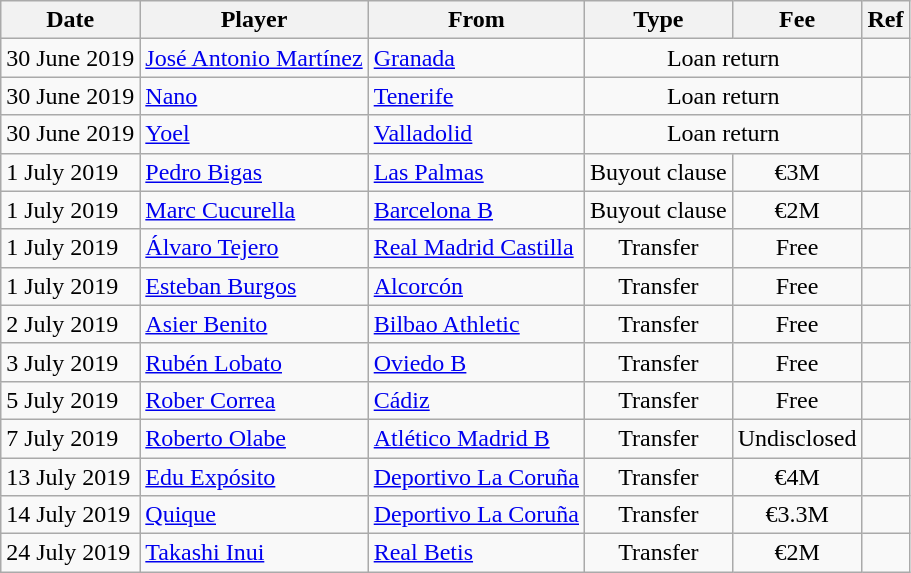<table class="wikitable">
<tr>
<th>Date</th>
<th>Player</th>
<th>From</th>
<th>Type</th>
<th>Fee</th>
<th>Ref</th>
</tr>
<tr>
<td>30 June 2019</td>
<td> <a href='#'>José Antonio Martínez</a></td>
<td><a href='#'>Granada</a></td>
<td style="text-align:center;" colspan="2">Loan return</td>
<td align=center></td>
</tr>
<tr>
<td>30 June 2019</td>
<td> <a href='#'>Nano</a></td>
<td><a href='#'>Tenerife</a></td>
<td style="text-align:center;" colspan="2">Loan return</td>
<td align=center></td>
</tr>
<tr>
<td>30 June 2019</td>
<td> <a href='#'>Yoel</a></td>
<td><a href='#'>Valladolid</a></td>
<td style="text-align:center;" colspan="2">Loan return</td>
<td align=center></td>
</tr>
<tr>
<td>1 July 2019</td>
<td> <a href='#'>Pedro Bigas</a></td>
<td><a href='#'>Las Palmas</a></td>
<td align=center>Buyout clause</td>
<td align=center>€3M</td>
<td align=center></td>
</tr>
<tr>
<td>1 July 2019</td>
<td> <a href='#'>Marc Cucurella</a></td>
<td><a href='#'>Barcelona B</a></td>
<td align=center>Buyout clause</td>
<td align=center>€2M</td>
<td align=center></td>
</tr>
<tr>
<td>1 July 2019</td>
<td> <a href='#'>Álvaro Tejero</a></td>
<td><a href='#'>Real Madrid Castilla</a></td>
<td align=center>Transfer</td>
<td align=center>Free</td>
<td align=center></td>
</tr>
<tr>
<td>1 July 2019</td>
<td> <a href='#'>Esteban Burgos</a></td>
<td><a href='#'>Alcorcón</a></td>
<td align=center>Transfer</td>
<td align=center>Free</td>
<td align=center></td>
</tr>
<tr>
<td>2 July 2019</td>
<td> <a href='#'>Asier Benito</a></td>
<td><a href='#'>Bilbao Athletic</a></td>
<td align=center>Transfer</td>
<td align=center>Free</td>
<td align=center></td>
</tr>
<tr>
<td>3 July 2019</td>
<td> <a href='#'>Rubén Lobato</a></td>
<td><a href='#'>Oviedo B</a></td>
<td align=center>Transfer</td>
<td align=center>Free</td>
<td align=center></td>
</tr>
<tr>
<td>5 July 2019</td>
<td> <a href='#'>Rober Correa</a></td>
<td><a href='#'>Cádiz</a></td>
<td align=center>Transfer</td>
<td align=center>Free</td>
<td align=center></td>
</tr>
<tr>
<td>7 July 2019</td>
<td> <a href='#'>Roberto Olabe</a></td>
<td><a href='#'>Atlético Madrid B</a></td>
<td align=center>Transfer</td>
<td align=center>Undisclosed</td>
<td align=center></td>
</tr>
<tr>
<td>13 July 2019</td>
<td> <a href='#'>Edu Expósito</a></td>
<td><a href='#'>Deportivo La Coruña</a></td>
<td align=center>Transfer</td>
<td align=center>€4M</td>
<td align=center></td>
</tr>
<tr>
<td>14 July 2019</td>
<td> <a href='#'>Quique</a></td>
<td><a href='#'>Deportivo La Coruña</a></td>
<td align=center>Transfer</td>
<td align=center>€3.3M</td>
<td align=center></td>
</tr>
<tr>
<td>24 July 2019</td>
<td> <a href='#'>Takashi Inui</a></td>
<td><a href='#'>Real Betis</a></td>
<td align=center>Transfer</td>
<td align=center>€2M</td>
<td align=center></td>
</tr>
</table>
